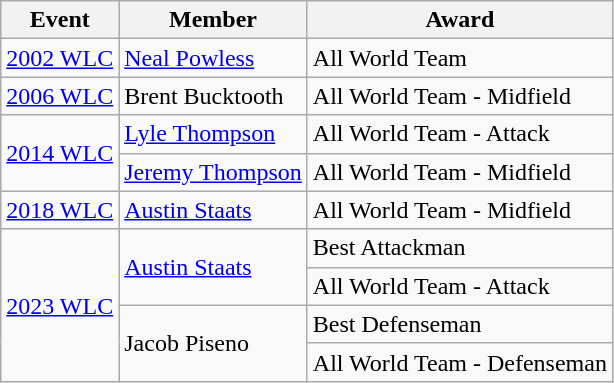<table class="wikitable">
<tr>
<th>Event</th>
<th>Member</th>
<th>Award</th>
</tr>
<tr>
<td><a href='#'>2002 WLC</a></td>
<td><a href='#'>Neal Powless</a></td>
<td>All World Team</td>
</tr>
<tr>
<td><a href='#'>2006 WLC</a></td>
<td>Brent Bucktooth</td>
<td>All World Team - Midfield</td>
</tr>
<tr>
<td rowspan="2"><a href='#'>2014 WLC</a></td>
<td><a href='#'>Lyle Thompson</a></td>
<td>All World Team - Attack</td>
</tr>
<tr>
<td><a href='#'>Jeremy Thompson</a></td>
<td>All World Team - Midfield</td>
</tr>
<tr>
<td><a href='#'>2018 WLC</a></td>
<td><a href='#'>Austin Staats</a></td>
<td>All World Team - Midfield</td>
</tr>
<tr>
<td rowspan="4"><a href='#'>2023 WLC</a></td>
<td rowspan="2"><a href='#'>Austin Staats</a></td>
<td>Best Attackman</td>
</tr>
<tr>
<td>All World Team - Attack</td>
</tr>
<tr>
<td rowspan="2">Jacob Piseno</td>
<td>Best Defenseman</td>
</tr>
<tr>
<td>All World Team - Defenseman</td>
</tr>
</table>
